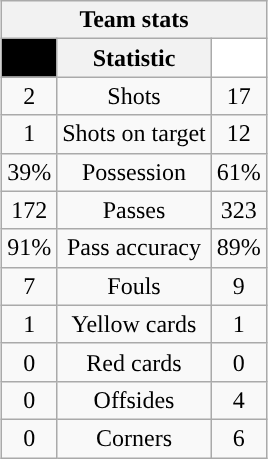<table class="wikitable" style="margin-left: auto; margin-right: auto; border: none; text-align:center;">
<tr>
<th colspan=3>Team stats</th>
</tr>
<tr>
<th style="background: #000000; color: #000000;"> <a href='#'></a></th>
<th>Statistic</th>
<th style="background: #FFFFFF; color: #3C3B6E;"> <a href='#'></a></th>
</tr>
<tr>
<td>2</td>
<td>Shots</td>
<td>17</td>
</tr>
<tr>
<td>1</td>
<td>Shots on target</td>
<td>12</td>
</tr>
<tr>
<td>39%</td>
<td>Possession</td>
<td>61%</td>
</tr>
<tr>
<td>172</td>
<td>Passes</td>
<td>323</td>
</tr>
<tr>
<td>91%</td>
<td>Pass accuracy</td>
<td>89%</td>
</tr>
<tr>
<td>7</td>
<td>Fouls</td>
<td>9</td>
</tr>
<tr>
<td>1</td>
<td>Yellow cards</td>
<td>1</td>
</tr>
<tr>
<td>0</td>
<td>Red cards</td>
<td>0</td>
</tr>
<tr>
<td>0</td>
<td>Offsides</td>
<td>4</td>
</tr>
<tr>
<td>0</td>
<td>Corners</td>
<td>6</td>
</tr>
</table>
